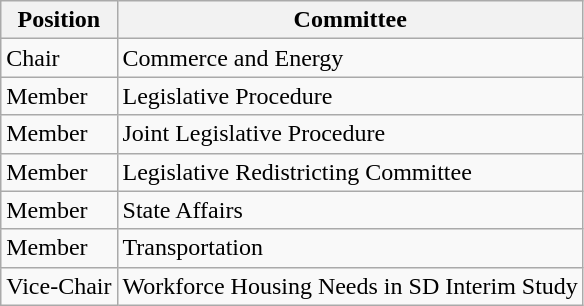<table class="wikitable">
<tr>
<th>Position</th>
<th>Committee</th>
</tr>
<tr>
<td>Chair</td>
<td>Commerce and Energy</td>
</tr>
<tr>
<td>Member</td>
<td>Legislative Procedure</td>
</tr>
<tr>
<td>Member</td>
<td>Joint Legislative Procedure</td>
</tr>
<tr>
<td>Member</td>
<td>Legislative Redistricting Committee</td>
</tr>
<tr>
<td>Member</td>
<td>State Affairs</td>
</tr>
<tr>
<td>Member</td>
<td>Transportation</td>
</tr>
<tr>
<td>Vice-Chair</td>
<td>Workforce Housing Needs in SD Interim Study</td>
</tr>
</table>
